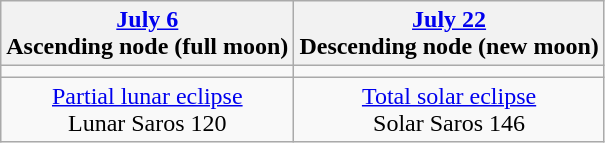<table class="wikitable">
<tr>
<th><a href='#'>July 6</a><br>Ascending node (full moon)<br></th>
<th><a href='#'>July 22</a><br>Descending node (new moon)<br></th>
</tr>
<tr>
<td></td>
<td></td>
</tr>
<tr align=center>
<td><a href='#'>Partial lunar eclipse</a><br>Lunar Saros 120</td>
<td><a href='#'>Total solar eclipse</a><br>Solar Saros 146</td>
</tr>
</table>
